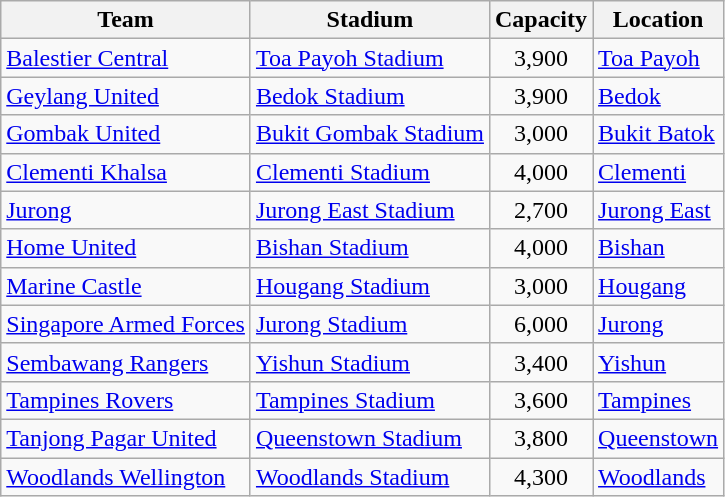<table class="wikitable sortable">
<tr>
<th>Team</th>
<th>Stadium</th>
<th>Capacity</th>
<th>Location</th>
</tr>
<tr>
<td><a href='#'>Balestier Central</a></td>
<td><a href='#'>Toa Payoh Stadium</a></td>
<td style="text-align:center;">3,900</td>
<td><a href='#'>Toa Payoh</a></td>
</tr>
<tr>
<td><a href='#'>Geylang United</a></td>
<td><a href='#'>Bedok Stadium</a></td>
<td style="text-align:center;">3,900</td>
<td><a href='#'>Bedok</a></td>
</tr>
<tr>
<td><a href='#'>Gombak United</a></td>
<td><a href='#'>Bukit Gombak Stadium</a></td>
<td style="text-align:center;">3,000</td>
<td><a href='#'>Bukit Batok</a></td>
</tr>
<tr>
<td><a href='#'>Clementi Khalsa</a></td>
<td><a href='#'>Clementi Stadium</a></td>
<td style="text-align:center;">4,000</td>
<td><a href='#'>Clementi</a></td>
</tr>
<tr>
<td><a href='#'>Jurong</a></td>
<td><a href='#'>Jurong East Stadium</a></td>
<td style="text-align:center;">2,700</td>
<td><a href='#'>Jurong East</a></td>
</tr>
<tr>
<td><a href='#'>Home United</a></td>
<td><a href='#'>Bishan Stadium</a></td>
<td style="text-align:center;">4,000</td>
<td><a href='#'>Bishan</a></td>
</tr>
<tr>
<td><a href='#'>Marine Castle</a></td>
<td><a href='#'>Hougang Stadium</a></td>
<td style="text-align:center;">3,000</td>
<td><a href='#'>Hougang</a></td>
</tr>
<tr>
<td><a href='#'>Singapore Armed Forces</a></td>
<td><a href='#'>Jurong Stadium</a></td>
<td style="text-align:center;">6,000</td>
<td><a href='#'>Jurong</a></td>
</tr>
<tr>
<td><a href='#'>Sembawang Rangers</a></td>
<td><a href='#'>Yishun Stadium</a></td>
<td style="text-align:center;">3,400</td>
<td><a href='#'>Yishun</a></td>
</tr>
<tr>
<td><a href='#'>Tampines Rovers</a></td>
<td><a href='#'>Tampines Stadium</a></td>
<td style="text-align:center;">3,600</td>
<td><a href='#'>Tampines</a></td>
</tr>
<tr>
<td><a href='#'>Tanjong Pagar United</a></td>
<td><a href='#'>Queenstown Stadium</a></td>
<td style="text-align:center;">3,800</td>
<td><a href='#'>Queenstown</a></td>
</tr>
<tr>
<td><a href='#'>Woodlands Wellington</a></td>
<td><a href='#'>Woodlands Stadium</a></td>
<td style="text-align:center;">4,300</td>
<td><a href='#'>Woodlands</a></td>
</tr>
</table>
